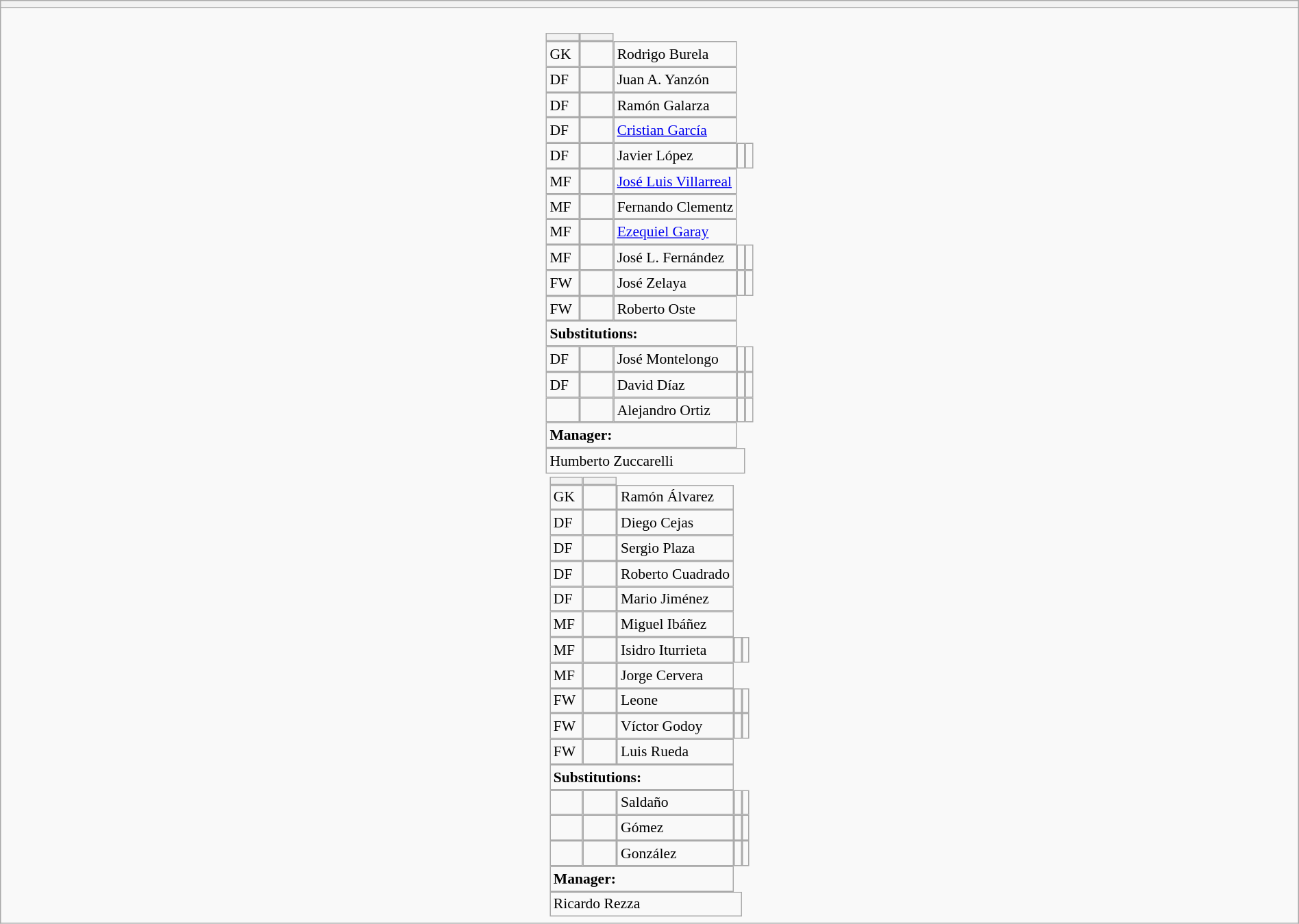<table style="width:100%" class="wikitable collapsible collapsed">
<tr>
<th></th>
</tr>
<tr>
<td><br>






<table style="font-size:90%; margin:0.2em auto;" cellspacing="0" cellpadding="0">
<tr>
<th width="25"></th>
<th width="25"></th>
</tr>
<tr>
<td>GK</td>
<td><strong> </strong></td>
<td>Rodrigo Burela</td>
</tr>
<tr>
<td>DF</td>
<td><strong> </strong></td>
<td>Juan A. Yanzón</td>
</tr>
<tr>
<td>DF</td>
<td><strong> </strong></td>
<td>Ramón Galarza</td>
</tr>
<tr>
<td>DF</td>
<td><strong> </strong></td>
<td><a href='#'>Cristian García</a></td>
</tr>
<tr>
<td>DF</td>
<td><strong> </strong></td>
<td>Javier López</td>
<td></td>
<td></td>
</tr>
<tr>
<td>MF</td>
<td><strong> </strong></td>
<td><a href='#'>José Luis Villarreal</a></td>
</tr>
<tr>
<td>MF</td>
<td><strong> </strong></td>
<td>Fernando Clementz</td>
</tr>
<tr>
<td>MF</td>
<td><strong> </strong></td>
<td><a href='#'>Ezequiel Garay</a></td>
</tr>
<tr>
<td>MF</td>
<td><strong> </strong></td>
<td>José L. Fernández</td>
<td></td>
<td></td>
</tr>
<tr>
<td>FW</td>
<td><strong> </strong></td>
<td>José Zelaya</td>
<td></td>
<td></td>
</tr>
<tr>
<td>FW</td>
<td><strong> </strong></td>
<td>Roberto Oste</td>
</tr>
<tr>
<td colspan=3><strong>Substitutions:</strong></td>
</tr>
<tr>
<td>DF</td>
<td><strong> </strong></td>
<td>José Montelongo</td>
<td></td>
<td></td>
</tr>
<tr>
<td>DF</td>
<td><strong> </strong></td>
<td>David Díaz</td>
<td></td>
<td></td>
</tr>
<tr>
<td></td>
<td><strong> </strong></td>
<td>Alejandro Ortiz</td>
<td></td>
<td></td>
</tr>
<tr>
<td colspan=3><strong>Manager:</strong></td>
</tr>
<tr>
<td colspan=4> Humberto Zuccarelli</td>
</tr>
</table>
<table cellspacing="0" cellpadding="0" style="font-size:90%; margin:0.2em auto;">
<tr>
<th width="25"></th>
<th width="25"></th>
</tr>
<tr>
<td>GK</td>
<td><strong> </strong></td>
<td>Ramón Álvarez</td>
</tr>
<tr>
<td>DF</td>
<td><strong> </strong></td>
<td>Diego Cejas</td>
</tr>
<tr>
<td>DF</td>
<td><strong> </strong></td>
<td>Sergio Plaza</td>
</tr>
<tr>
<td>DF</td>
<td><strong> </strong></td>
<td>Roberto Cuadrado</td>
</tr>
<tr>
<td>DF</td>
<td><strong> </strong></td>
<td>Mario Jiménez</td>
</tr>
<tr>
<td>MF</td>
<td><strong> </strong></td>
<td>Miguel Ibáñez</td>
</tr>
<tr>
<td>MF</td>
<td><strong> </strong></td>
<td>Isidro Iturrieta</td>
<td></td>
<td></td>
</tr>
<tr>
<td>MF</td>
<td><strong> </strong></td>
<td>Jorge Cervera</td>
</tr>
<tr>
<td>FW</td>
<td><strong> </strong></td>
<td>Leone</td>
<td></td>
<td></td>
</tr>
<tr>
<td>FW</td>
<td><strong> </strong></td>
<td>Víctor Godoy</td>
<td></td>
<td></td>
</tr>
<tr>
<td>FW</td>
<td><strong> </strong></td>
<td>Luis Rueda</td>
</tr>
<tr>
<td colspan=3><strong>Substitutions:</strong></td>
</tr>
<tr>
<td></td>
<td><strong> </strong></td>
<td>Saldaño</td>
<td></td>
<td></td>
</tr>
<tr>
<td></td>
<td><strong> </strong></td>
<td>Gómez</td>
<td></td>
<td></td>
</tr>
<tr>
<td></td>
<td><strong> </strong></td>
<td>González</td>
<td></td>
<td></td>
</tr>
<tr>
<td colspan=3><strong>Manager:</strong></td>
</tr>
<tr>
<td colspan=4> Ricardo Rezza</td>
</tr>
</table>
</td>
</tr>
</table>
